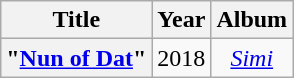<table class="wikitable plainrowheaders">
<tr>
<th>Title</th>
<th>Year</th>
<th>Album</th>
</tr>
<tr>
<th scope="row">"<a href='#'>Nun of Dat</a>"<br></th>
<td align="center">2018</td>
<td align="center"><em><a href='#'>Simi</a></em></td>
</tr>
</table>
